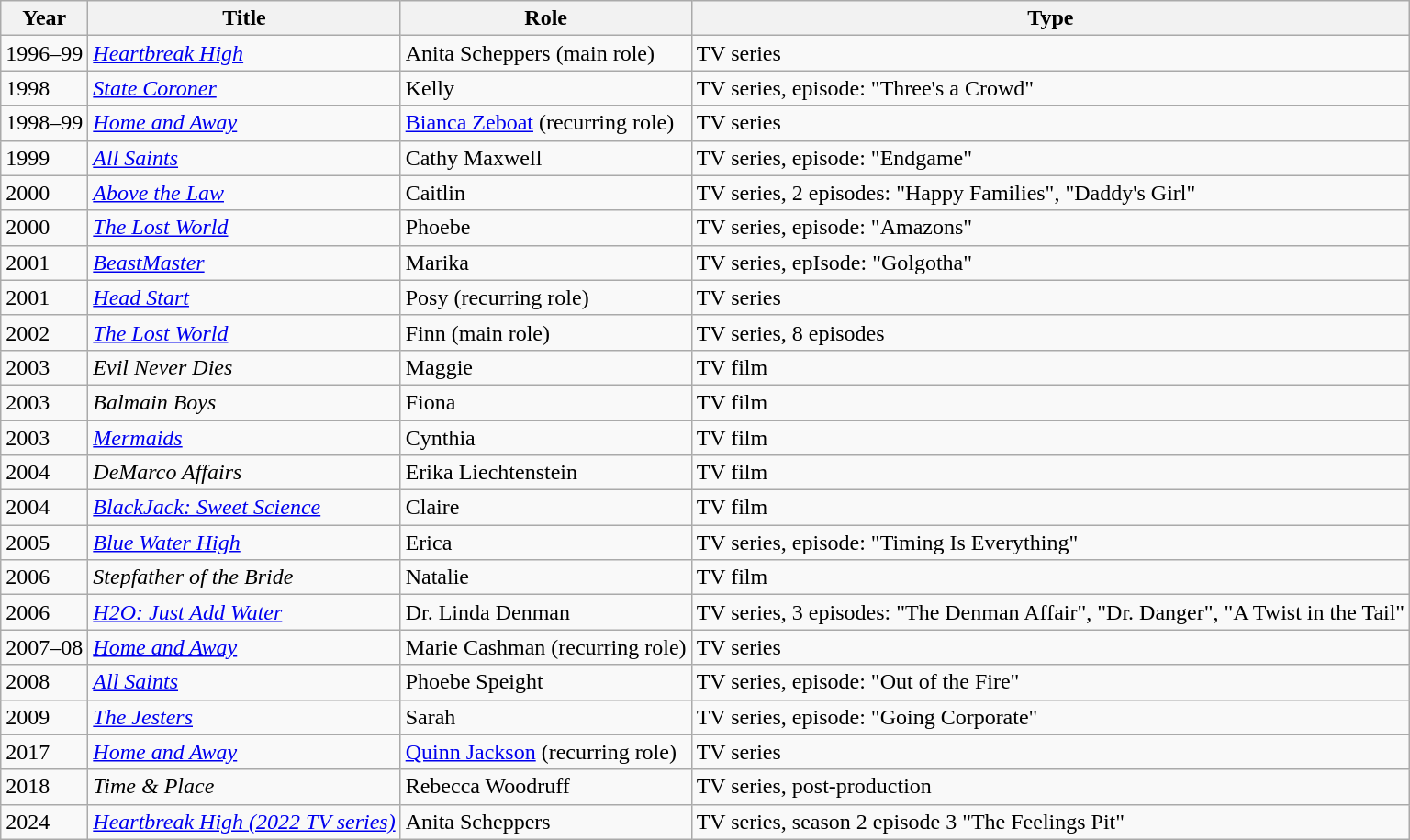<table class="wikitable sortable">
<tr>
<th>Year</th>
<th>Title</th>
<th>Role</th>
<th class="unsortable">Type</th>
</tr>
<tr>
<td>1996–99</td>
<td><em><a href='#'>Heartbreak High</a></em></td>
<td>Anita Scheppers (main role)</td>
<td>TV series</td>
</tr>
<tr>
<td>1998</td>
<td><em><a href='#'>State Coroner</a></em></td>
<td>Kelly</td>
<td>TV series, episode: "Three's a Crowd"</td>
</tr>
<tr>
<td>1998–99</td>
<td><em><a href='#'>Home and Away</a></em></td>
<td><a href='#'>Bianca Zeboat</a> (recurring role)</td>
<td>TV series</td>
</tr>
<tr>
<td>1999</td>
<td><em><a href='#'>All Saints</a></em></td>
<td>Cathy Maxwell</td>
<td>TV series, episode: "Endgame"</td>
</tr>
<tr>
<td>2000</td>
<td><em><a href='#'>Above the Law</a></em></td>
<td>Caitlin</td>
<td>TV series, 2 episodes: "Happy Families", "Daddy's Girl"</td>
</tr>
<tr>
<td>2000</td>
<td><em><a href='#'>The Lost World</a></em></td>
<td>Phoebe</td>
<td>TV series, episode: "Amazons"</td>
</tr>
<tr>
<td>2001</td>
<td><em><a href='#'>BeastMaster</a></em></td>
<td>Marika</td>
<td>TV series, epIsode: "Golgotha"</td>
</tr>
<tr>
<td>2001</td>
<td><em><a href='#'>Head Start</a></em></td>
<td>Posy (recurring role)</td>
<td>TV series</td>
</tr>
<tr>
<td>2002</td>
<td><em><a href='#'>The Lost World</a></em></td>
<td>Finn (main role)</td>
<td>TV series, 8 episodes</td>
</tr>
<tr>
<td>2003</td>
<td><em>Evil Never Dies</em></td>
<td>Maggie</td>
<td>TV film</td>
</tr>
<tr>
<td>2003</td>
<td><em>Balmain Boys</em></td>
<td>Fiona</td>
<td>TV film</td>
</tr>
<tr>
<td>2003</td>
<td><em><a href='#'>Mermaids</a></em></td>
<td>Cynthia</td>
<td>TV film</td>
</tr>
<tr>
<td>2004</td>
<td><em>DeMarco Affairs</em></td>
<td>Erika Liechtenstein</td>
<td>TV film</td>
</tr>
<tr>
<td>2004</td>
<td><em><a href='#'>BlackJack: Sweet Science</a></em></td>
<td>Claire</td>
<td>TV film</td>
</tr>
<tr>
<td>2005</td>
<td><em><a href='#'>Blue Water High</a></em></td>
<td>Erica</td>
<td>TV series, episode: "Timing Is Everything"</td>
</tr>
<tr>
<td>2006</td>
<td><em>Stepfather of the Bride</em></td>
<td>Natalie</td>
<td>TV film</td>
</tr>
<tr>
<td>2006</td>
<td><em><a href='#'>H2O: Just Add Water</a></em></td>
<td>Dr. Linda Denman</td>
<td>TV series, 3 episodes: "The Denman Affair", "Dr. Danger", "A Twist in the Tail"</td>
</tr>
<tr>
<td>2007–08</td>
<td><em><a href='#'>Home and Away</a></em></td>
<td>Marie Cashman (recurring role)</td>
<td>TV series</td>
</tr>
<tr>
<td>2008</td>
<td><em><a href='#'>All Saints</a></em></td>
<td>Phoebe Speight</td>
<td>TV series, episode: "Out of the Fire"</td>
</tr>
<tr>
<td>2009</td>
<td><em><a href='#'>The Jesters</a></em></td>
<td>Sarah</td>
<td>TV series, episode: "Going Corporate"</td>
</tr>
<tr>
<td>2017</td>
<td><em><a href='#'>Home and Away</a></em></td>
<td><a href='#'>Quinn Jackson</a> (recurring role)</td>
<td>TV series</td>
</tr>
<tr>
<td>2018</td>
<td><em>Time & Place</em></td>
<td>Rebecca Woodruff</td>
<td>TV series, post-production</td>
</tr>
<tr>
<td>2024</td>
<td><em><a href='#'>Heartbreak High (2022 TV series)</a></em></td>
<td>Anita Scheppers</td>
<td>TV series, season 2 episode 3 "The Feelings Pit"</td>
</tr>
</table>
